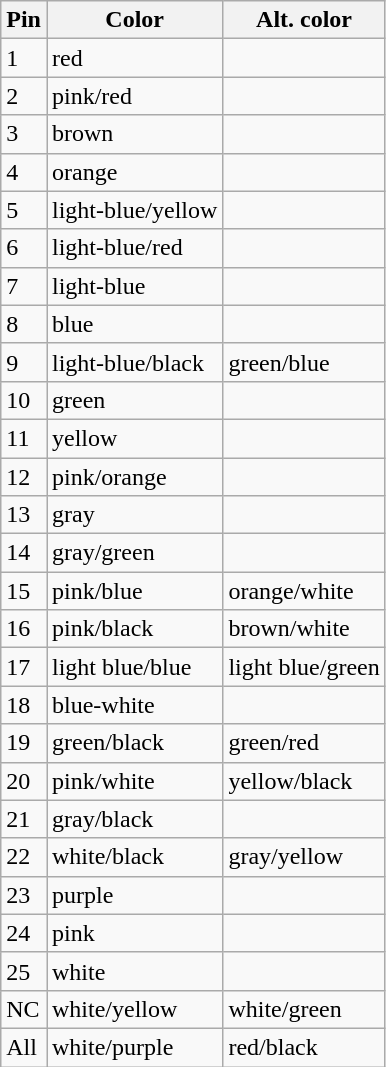<table class="wikitable">
<tr>
<th>Pin</th>
<th>Color</th>
<th>Alt. color</th>
</tr>
<tr>
<td>1</td>
<td>red</td>
<td></td>
</tr>
<tr>
<td>2</td>
<td>pink/red</td>
<td></td>
</tr>
<tr>
<td>3</td>
<td>brown</td>
<td></td>
</tr>
<tr>
<td>4</td>
<td>orange</td>
<td></td>
</tr>
<tr>
<td>5</td>
<td>light-blue/yellow</td>
<td></td>
</tr>
<tr>
<td>6</td>
<td>light-blue/red</td>
<td></td>
</tr>
<tr>
<td>7</td>
<td>light-blue</td>
<td></td>
</tr>
<tr>
<td>8</td>
<td>blue</td>
<td></td>
</tr>
<tr>
<td>9</td>
<td>light-blue/black</td>
<td>green/blue</td>
</tr>
<tr>
<td>10</td>
<td>green</td>
<td></td>
</tr>
<tr>
<td>11</td>
<td>yellow</td>
<td></td>
</tr>
<tr>
<td>12</td>
<td>pink/orange</td>
<td></td>
</tr>
<tr>
<td>13</td>
<td>gray</td>
<td></td>
</tr>
<tr>
<td>14</td>
<td>gray/green</td>
<td></td>
</tr>
<tr>
<td>15</td>
<td>pink/blue</td>
<td>orange/white</td>
</tr>
<tr>
<td>16</td>
<td>pink/black</td>
<td>brown/white</td>
</tr>
<tr>
<td>17</td>
<td>light blue/blue</td>
<td>light blue/green</td>
</tr>
<tr>
<td>18</td>
<td>blue-white</td>
<td></td>
</tr>
<tr>
<td>19</td>
<td>green/black</td>
<td>green/red</td>
</tr>
<tr>
<td>20</td>
<td>pink/white</td>
<td>yellow/black</td>
</tr>
<tr>
<td>21</td>
<td>gray/black</td>
<td></td>
</tr>
<tr>
<td>22</td>
<td>white/black</td>
<td>gray/yellow</td>
</tr>
<tr>
<td>23</td>
<td>purple</td>
<td></td>
</tr>
<tr>
<td>24</td>
<td>pink</td>
<td></td>
</tr>
<tr>
<td>25</td>
<td>white</td>
<td></td>
</tr>
<tr>
<td>NC</td>
<td>white/yellow</td>
<td>white/green</td>
</tr>
<tr>
<td>All</td>
<td>white/purple</td>
<td>red/black</td>
</tr>
</table>
